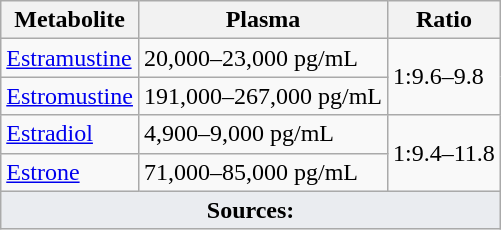<table class="wikitable floatright">
<tr>
<th>Metabolite</th>
<th>Plasma</th>
<th>Ratio</th>
</tr>
<tr>
<td><a href='#'>Estramustine</a></td>
<td>20,000–23,000 pg/mL</td>
<td rowspan="2">1:9.6–9.8</td>
</tr>
<tr>
<td><a href='#'>Estromustine</a></td>
<td>191,000–267,000 pg/mL</td>
</tr>
<tr>
<td><a href='#'>Estradiol</a></td>
<td>4,900–9,000 pg/mL</td>
<td rowspan="2">1:9.4–11.8</td>
</tr>
<tr>
<td><a href='#'>Estrone</a></td>
<td>71,000–85,000 pg/mL</td>
</tr>
<tr class="sortbottom">
<td colspan="3" style="width: 1px; background-color:#eaecf0; text-align: center;"><strong>Sources:</strong> </td>
</tr>
</table>
